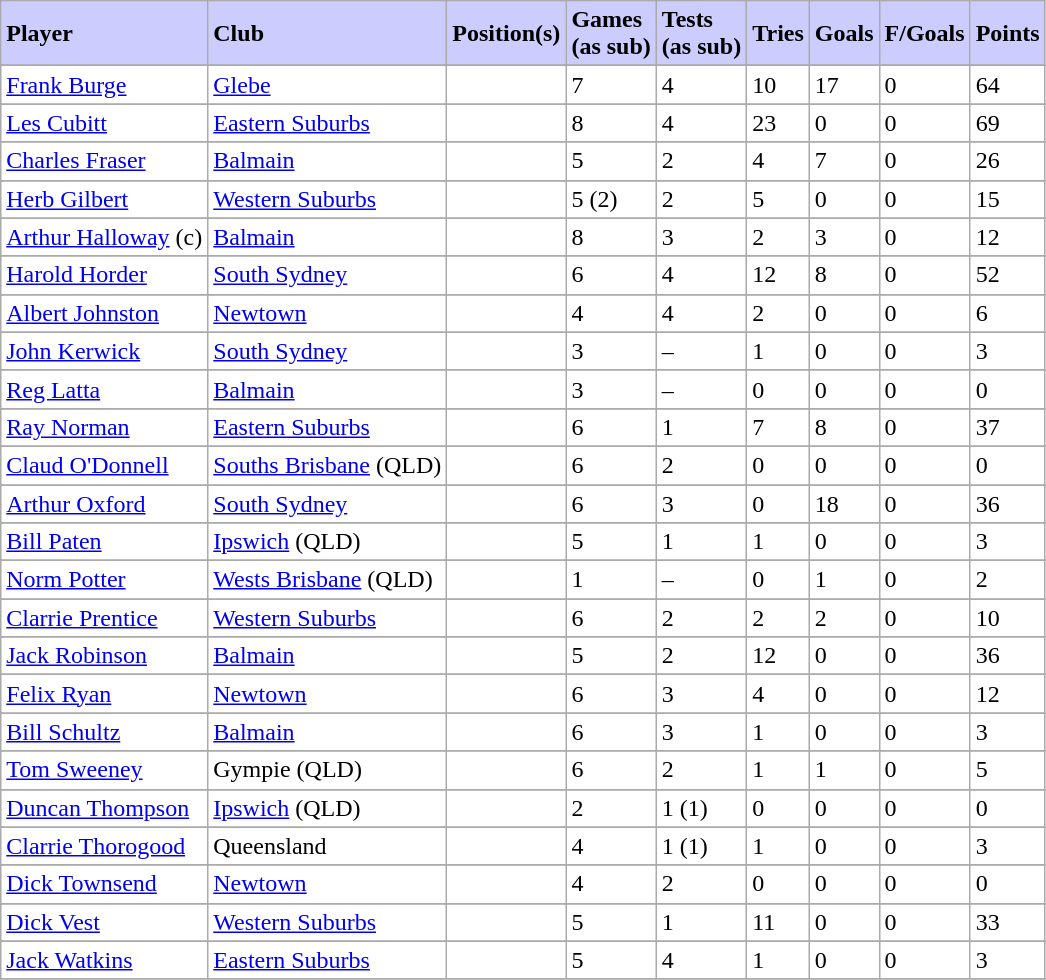<table class=wikitable>
<tr bgcolor="#CCCCFF">
<td><strong>Player</strong></td>
<td><strong>Club</strong></td>
<td><strong>Position(s)</strong></td>
<td><strong>Games<br>(as sub)</strong></td>
<td><strong>Tests<br>(as sub)</strong></td>
<td><strong>Tries</strong></td>
<td><strong>Goals</strong></td>
<td><strong>F/Goals</strong></td>
<td><strong>Points</strong></td>
</tr>
<tr>
</tr>
<tr bgcolor="#FFFFFF">
<td><a href='#'>Frank Burge</a></td>
<td> <a href='#'>Glebe</a></td>
<td></td>
<td>7</td>
<td>4</td>
<td>10</td>
<td>17</td>
<td>0</td>
<td>64</td>
</tr>
<tr>
</tr>
<tr bgcolor="#FFFFFF">
<td><a href='#'>Les Cubitt</a></td>
<td> <a href='#'>Eastern Suburbs</a></td>
<td></td>
<td>8</td>
<td>4</td>
<td>23</td>
<td>0</td>
<td>0</td>
<td>69</td>
</tr>
<tr>
</tr>
<tr bgcolor="#FFFFFF">
<td><a href='#'>Charles Fraser</a></td>
<td> <a href='#'>Balmain</a></td>
<td></td>
<td>5</td>
<td>2</td>
<td>4</td>
<td>7</td>
<td>0</td>
<td>26</td>
</tr>
<tr>
</tr>
<tr bgcolor="#FFFFFF">
<td><a href='#'>Herb Gilbert</a></td>
<td> <a href='#'>Western Suburbs</a></td>
<td></td>
<td>5 (2)</td>
<td>2</td>
<td>5</td>
<td>0</td>
<td>0</td>
<td>15</td>
</tr>
<tr>
</tr>
<tr bgcolor="#FFFFFF">
<td><a href='#'>Arthur Halloway</a> (c)</td>
<td> <a href='#'>Balmain</a></td>
<td></td>
<td>8</td>
<td>3</td>
<td>2</td>
<td>3</td>
<td>0</td>
<td>12</td>
</tr>
<tr>
</tr>
<tr bgcolor="#FFFFFF">
<td><a href='#'>Harold Horder</a></td>
<td> <a href='#'>South Sydney</a></td>
<td></td>
<td>6</td>
<td>4</td>
<td>12</td>
<td>8</td>
<td>0</td>
<td>52</td>
</tr>
<tr>
</tr>
<tr bgcolor="#FFFFFF">
<td><a href='#'>Albert Johnston</a></td>
<td> <a href='#'>Newtown</a></td>
<td></td>
<td>4</td>
<td>4</td>
<td>2</td>
<td>0</td>
<td>0</td>
<td>6</td>
</tr>
<tr>
</tr>
<tr bgcolor="#FFFFFF">
<td><a href='#'>John Kerwick</a></td>
<td> <a href='#'>South Sydney</a></td>
<td></td>
<td>3</td>
<td>–</td>
<td>1</td>
<td>0</td>
<td>0</td>
<td>3</td>
</tr>
<tr>
</tr>
<tr bgcolor="#FFFFFF">
<td><a href='#'>Reg Latta</a></td>
<td> <a href='#'>Balmain</a></td>
<td></td>
<td>3</td>
<td>–</td>
<td>0</td>
<td>0</td>
<td>0</td>
<td>0</td>
</tr>
<tr>
</tr>
<tr bgcolor="#FFFFFF">
<td><a href='#'>Ray Norman</a></td>
<td> <a href='#'>Eastern Suburbs</a></td>
<td></td>
<td>6</td>
<td>1</td>
<td>7</td>
<td>8</td>
<td>0</td>
<td>37</td>
</tr>
<tr>
</tr>
<tr bgcolor="#FFFFFF">
<td><a href='#'>Claud O'Donnell</a></td>
<td> <a href='#'>Souths Brisbane</a> (QLD)</td>
<td></td>
<td>6</td>
<td>2</td>
<td>0</td>
<td>0</td>
<td>0</td>
<td>0</td>
</tr>
<tr>
</tr>
<tr bgcolor="#FFFFFF">
<td><a href='#'>Arthur Oxford</a></td>
<td> <a href='#'>South Sydney</a></td>
<td></td>
<td>6</td>
<td>3</td>
<td>0</td>
<td>18</td>
<td>0</td>
<td>36</td>
</tr>
<tr>
</tr>
<tr bgcolor="#FFFFFF">
<td><a href='#'>Bill Paten</a></td>
<td> <a href='#'>Ipswich</a> (QLD)</td>
<td></td>
<td>5</td>
<td>1</td>
<td>1</td>
<td>0</td>
<td>0</td>
<td>3</td>
</tr>
<tr>
</tr>
<tr bgcolor="#FFFFFF">
<td><a href='#'>Norm Potter</a></td>
<td> <a href='#'>Wests Brisbane</a> (QLD)</td>
<td></td>
<td>1</td>
<td>–</td>
<td>0</td>
<td>1</td>
<td>0</td>
<td>2</td>
</tr>
<tr>
</tr>
<tr bgcolor="#FFFFFF">
<td><a href='#'>Clarrie Prentice</a></td>
<td> <a href='#'>Western Suburbs</a></td>
<td></td>
<td>6</td>
<td>2</td>
<td>2</td>
<td>2</td>
<td>0</td>
<td>10</td>
</tr>
<tr>
</tr>
<tr bgcolor="#FFFFFF">
<td><a href='#'>Jack Robinson</a></td>
<td> <a href='#'>Balmain</a></td>
<td></td>
<td>5</td>
<td>2</td>
<td>12</td>
<td>0</td>
<td>0</td>
<td>36</td>
</tr>
<tr>
</tr>
<tr bgcolor="#FFFFFF">
<td><a href='#'>Felix Ryan</a></td>
<td> <a href='#'>Newtown</a></td>
<td></td>
<td>6</td>
<td>3</td>
<td>4</td>
<td>0</td>
<td>0</td>
<td>12</td>
</tr>
<tr>
</tr>
<tr bgcolor="#FFFFFF">
<td><a href='#'>Bill Schultz</a></td>
<td> <a href='#'>Balmain</a></td>
<td></td>
<td>6</td>
<td>3</td>
<td>1</td>
<td>0</td>
<td>0</td>
<td>3</td>
</tr>
<tr>
</tr>
<tr bgcolor="#FFFFFF">
<td><a href='#'>Tom Sweeney</a></td>
<td> Gympie (QLD)</td>
<td></td>
<td>6</td>
<td>2</td>
<td>1</td>
<td>1</td>
<td>0</td>
<td>5</td>
</tr>
<tr>
</tr>
<tr bgcolor="#FFFFFF">
<td><a href='#'>Duncan Thompson</a></td>
<td> <a href='#'>Ipswich</a> (QLD)</td>
<td></td>
<td>2</td>
<td>1 (1)</td>
<td>0</td>
<td>0</td>
<td>0</td>
<td>0</td>
</tr>
<tr>
</tr>
<tr bgcolor="#FFFFFF">
<td><a href='#'>Clarrie Thorogood</a></td>
<td> Queensland</td>
<td></td>
<td>4</td>
<td>1 (1)</td>
<td>1</td>
<td>0</td>
<td>0</td>
<td>3</td>
</tr>
<tr>
</tr>
<tr bgcolor="#FFFFFF">
<td><a href='#'>Dick Townsend</a></td>
<td> <a href='#'>Newtown</a></td>
<td></td>
<td>4</td>
<td>2</td>
<td>0</td>
<td>0</td>
<td>0</td>
<td>0</td>
</tr>
<tr>
</tr>
<tr bgcolor="#FFFFFF">
<td><a href='#'>Dick Vest</a></td>
<td> <a href='#'>Western Suburbs</a></td>
<td></td>
<td>5</td>
<td>1</td>
<td>11</td>
<td>0</td>
<td>0</td>
<td>33</td>
</tr>
<tr>
</tr>
<tr bgcolor="#FFFFFF">
<td><a href='#'>Jack Watkins</a></td>
<td> <a href='#'>Eastern Suburbs</a></td>
<td></td>
<td>5</td>
<td>4</td>
<td>1</td>
<td>0</td>
<td>0</td>
<td>3</td>
</tr>
<tr>
</tr>
</table>
